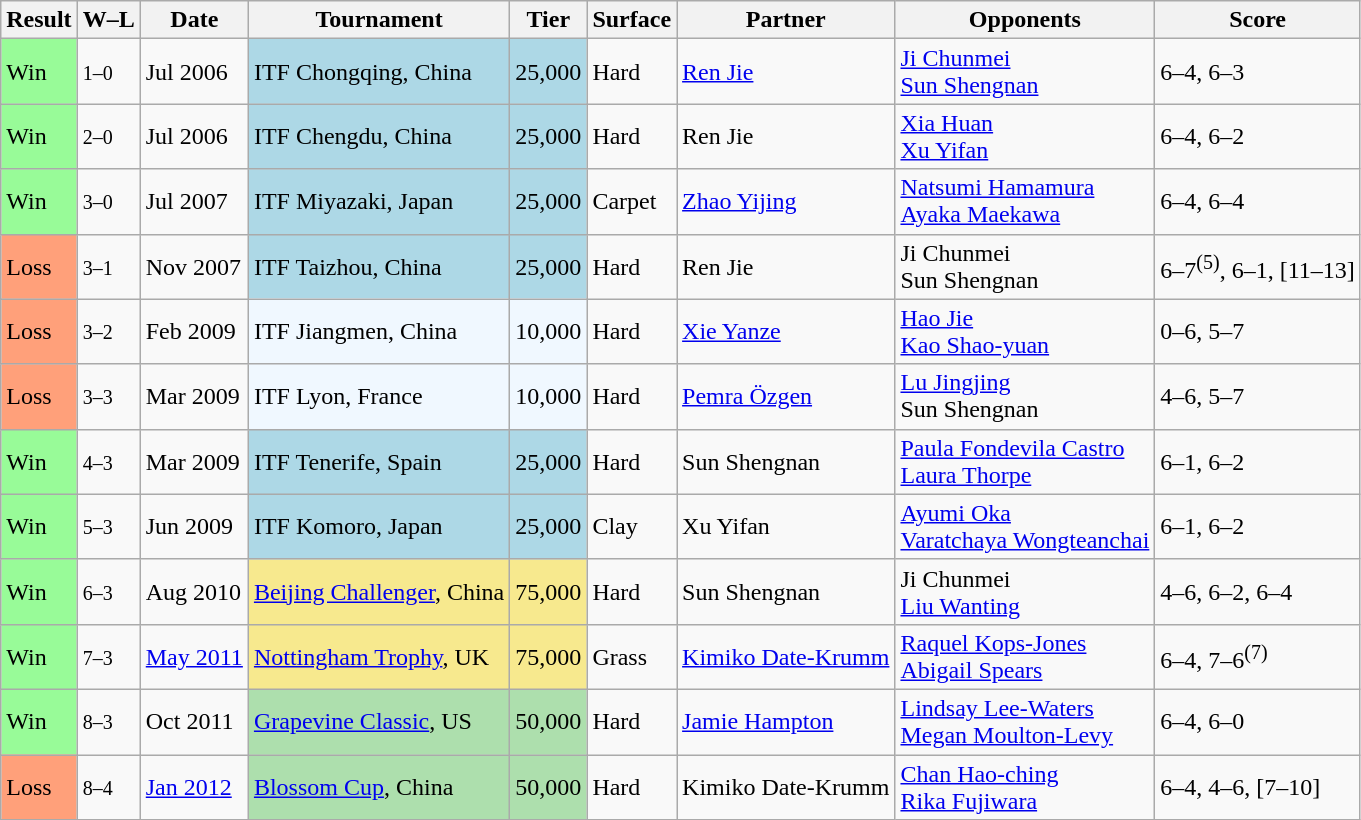<table class="sortable wikitable">
<tr>
<th>Result</th>
<th class="unsortable">W–L</th>
<th>Date</th>
<th>Tournament</th>
<th>Tier</th>
<th>Surface</th>
<th>Partner</th>
<th>Opponents</th>
<th class="unsortable">Score</th>
</tr>
<tr>
<td bgcolor="98FB98">Win</td>
<td><small>1–0</small></td>
<td>Jul 2006</td>
<td style="background:lightblue;">ITF Chongqing, China</td>
<td style="background:lightblue;">25,000</td>
<td>Hard</td>
<td> <a href='#'>Ren Jie</a></td>
<td> <a href='#'>Ji Chunmei</a> <br>  <a href='#'>Sun Shengnan</a></td>
<td>6–4, 6–3</td>
</tr>
<tr>
<td bgcolor="98FB98">Win</td>
<td><small>2–0</small></td>
<td>Jul 2006</td>
<td style="background:lightblue;">ITF Chengdu, China</td>
<td style="background:lightblue;">25,000</td>
<td>Hard</td>
<td> Ren Jie</td>
<td> <a href='#'>Xia Huan</a> <br>  <a href='#'>Xu Yifan</a></td>
<td>6–4, 6–2</td>
</tr>
<tr>
<td bgcolor="98FB98">Win</td>
<td><small>3–0</small></td>
<td>Jul 2007</td>
<td style="background:lightblue;">ITF Miyazaki, Japan</td>
<td style="background:lightblue;">25,000</td>
<td>Carpet</td>
<td> <a href='#'>Zhao Yijing</a></td>
<td> <a href='#'>Natsumi Hamamura</a> <br>  <a href='#'>Ayaka Maekawa</a></td>
<td>6–4, 6–4</td>
</tr>
<tr>
<td bgcolor="FFA07A">Loss</td>
<td><small>3–1</small></td>
<td>Nov 2007</td>
<td style="background:lightblue;">ITF Taizhou, China</td>
<td style="background:lightblue;">25,000</td>
<td>Hard</td>
<td> Ren Jie</td>
<td> Ji Chunmei <br>  Sun Shengnan</td>
<td>6–7<sup>(5)</sup>, 6–1, [11–13]</td>
</tr>
<tr>
<td bgcolor="FFA07A">Loss</td>
<td><small>3–2</small></td>
<td>Feb 2009</td>
<td style="background:#f0f8ff;">ITF Jiangmen, China</td>
<td style="background:#f0f8ff;">10,000</td>
<td>Hard</td>
<td> <a href='#'>Xie Yanze</a></td>
<td> <a href='#'>Hao Jie</a> <br>  <a href='#'>Kao Shao-yuan</a></td>
<td>0–6, 5–7</td>
</tr>
<tr>
<td bgcolor="FFA07A">Loss</td>
<td><small>3–3</small></td>
<td>Mar 2009</td>
<td style="background:#f0f8ff;">ITF Lyon, France</td>
<td style="background:#f0f8ff;">10,000</td>
<td>Hard</td>
<td> <a href='#'>Pemra Özgen</a></td>
<td> <a href='#'>Lu Jingjing</a> <br>  Sun Shengnan</td>
<td>4–6, 5–7</td>
</tr>
<tr>
<td bgcolor="98FB98">Win</td>
<td><small>4–3</small></td>
<td>Mar 2009</td>
<td style="background:lightblue;">ITF Tenerife, Spain</td>
<td style="background:lightblue;">25,000</td>
<td>Hard</td>
<td> Sun Shengnan</td>
<td> <a href='#'>Paula Fondevila Castro</a> <br>  <a href='#'>Laura Thorpe</a></td>
<td>6–1, 6–2</td>
</tr>
<tr>
<td bgcolor="98FB98">Win</td>
<td><small>5–3</small></td>
<td>Jun 2009</td>
<td style="background:lightblue;">ITF Komoro, Japan</td>
<td style="background:lightblue;">25,000</td>
<td>Clay</td>
<td> Xu Yifan</td>
<td> <a href='#'>Ayumi Oka</a> <br>  <a href='#'>Varatchaya Wongteanchai</a></td>
<td>6–1, 6–2</td>
</tr>
<tr>
<td bgcolor="98FB98">Win</td>
<td><small>6–3</small></td>
<td>Aug 2010</td>
<td style="background:#f7e98e;"><a href='#'>Beijing Challenger</a>, China</td>
<td style="background:#f7e98e;">75,000</td>
<td>Hard</td>
<td> Sun Shengnan</td>
<td> Ji Chunmei <br>  <a href='#'>Liu Wanting</a></td>
<td>4–6, 6–2, 6–4</td>
</tr>
<tr>
<td bgcolor="98FB98">Win</td>
<td><small>7–3</small></td>
<td><a href='#'>May 2011</a></td>
<td style="background:#f7e98e;"><a href='#'>Nottingham Trophy</a>, UK</td>
<td style="background:#f7e98e;">75,000</td>
<td>Grass</td>
<td> <a href='#'>Kimiko Date-Krumm</a></td>
<td> <a href='#'>Raquel Kops-Jones</a> <br>  <a href='#'>Abigail Spears</a></td>
<td>6–4, 7–6<sup>(7)</sup></td>
</tr>
<tr>
<td bgcolor="98FB98">Win</td>
<td><small>8–3</small></td>
<td>Oct 2011</td>
<td style="background:#addfad;"><a href='#'>Grapevine Classic</a>, US</td>
<td style="background:#addfad;">50,000</td>
<td>Hard</td>
<td> <a href='#'>Jamie Hampton</a></td>
<td> <a href='#'>Lindsay Lee-Waters</a> <br>  <a href='#'>Megan Moulton-Levy</a></td>
<td>6–4, 6–0</td>
</tr>
<tr>
<td bgcolor="FFA07A">Loss</td>
<td><small>8–4</small></td>
<td><a href='#'>Jan 2012</a></td>
<td style="background:#addfad;"><a href='#'>Blossom Cup</a>, China</td>
<td style="background:#addfad;">50,000</td>
<td>Hard</td>
<td> Kimiko Date-Krumm</td>
<td> <a href='#'>Chan Hao-ching</a> <br>  <a href='#'>Rika Fujiwara</a></td>
<td>6–4, 4–6, [7–10]</td>
</tr>
</table>
